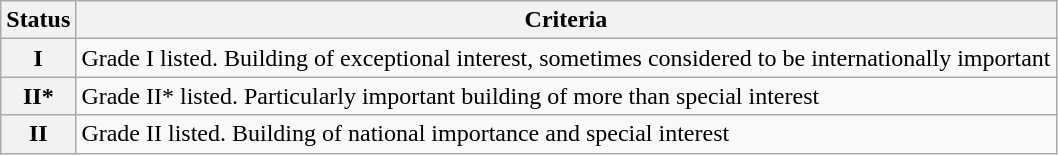<table class="wikitable">
<tr>
<th scope="col">Status</th>
<th scope="col">Criteria</th>
</tr>
<tr>
<th scope="row" >I</th>
<td>Grade I listed. Building of exceptional interest, sometimes considered to be internationally important</td>
</tr>
<tr>
<th scope="row" >II*</th>
<td>Grade II* listed. Particularly important building of more than special interest</td>
</tr>
<tr>
<th scope="row" >II</th>
<td>Grade II listed. Building of national importance and special interest</td>
</tr>
</table>
